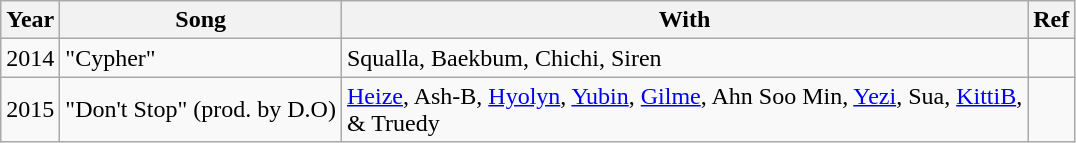<table class="wikitable sortable">
<tr>
<th>Year</th>
<th>Song</th>
<th>With</th>
<th>Ref</th>
</tr>
<tr>
<td>2014</td>
<td>"Cypher"</td>
<td>Squalla, Baekbum, Chichi, Siren</td>
<td></td>
</tr>
<tr>
<td>2015</td>
<td>"Don't Stop" (prod. by D.O)</td>
<td><a href='#'>Heize</a>, Ash-B, <a href='#'>Hyolyn</a>, <a href='#'>Yubin</a>, <a href='#'>Gilme</a>, Ahn Soo Min, <a href='#'>Yezi</a>, Sua, <a href='#'>KittiB</a>,<br>& Truedy</td>
<td></td>
</tr>
</table>
